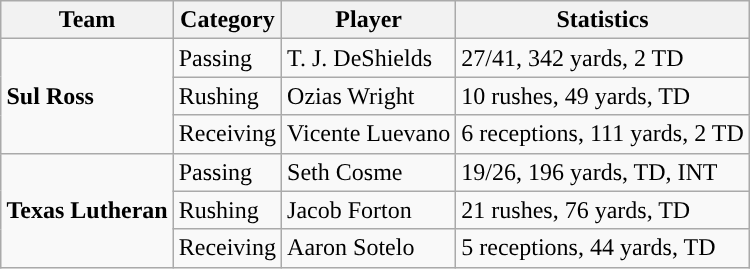<table class="wikitable" style="float: right;">
<tr>
<th>Team</th>
<th>Category</th>
<th>Player</th>
<th>Statistics</th>
</tr>
<tr>
<td rowspan=3><strong>Sul Ross</strong></td>
<td>Passing</td>
<td>T. J. DeShields</td>
<td>27/41, 342 yards, 2 TD</td>
</tr>
<tr>
<td>Rushing</td>
<td>Ozias Wright</td>
<td>10 rushes, 49 yards, TD</td>
</tr>
<tr>
<td>Receiving</td>
<td>Vicente Luevano</td>
<td>6 receptions, 111 yards, 2 TD</td>
</tr>
<tr>
<td rowspan=3><strong>Texas Lutheran</strong></td>
<td>Passing</td>
<td>Seth Cosme</td>
<td>19/26, 196 yards, TD, INT</td>
</tr>
<tr>
<td>Rushing</td>
<td>Jacob Forton</td>
<td>21 rushes, 76 yards, TD</td>
</tr>
<tr>
<td>Receiving</td>
<td>Aaron Sotelo</td>
<td>5 receptions, 44 yards, TD</td>
</tr>
</table>
